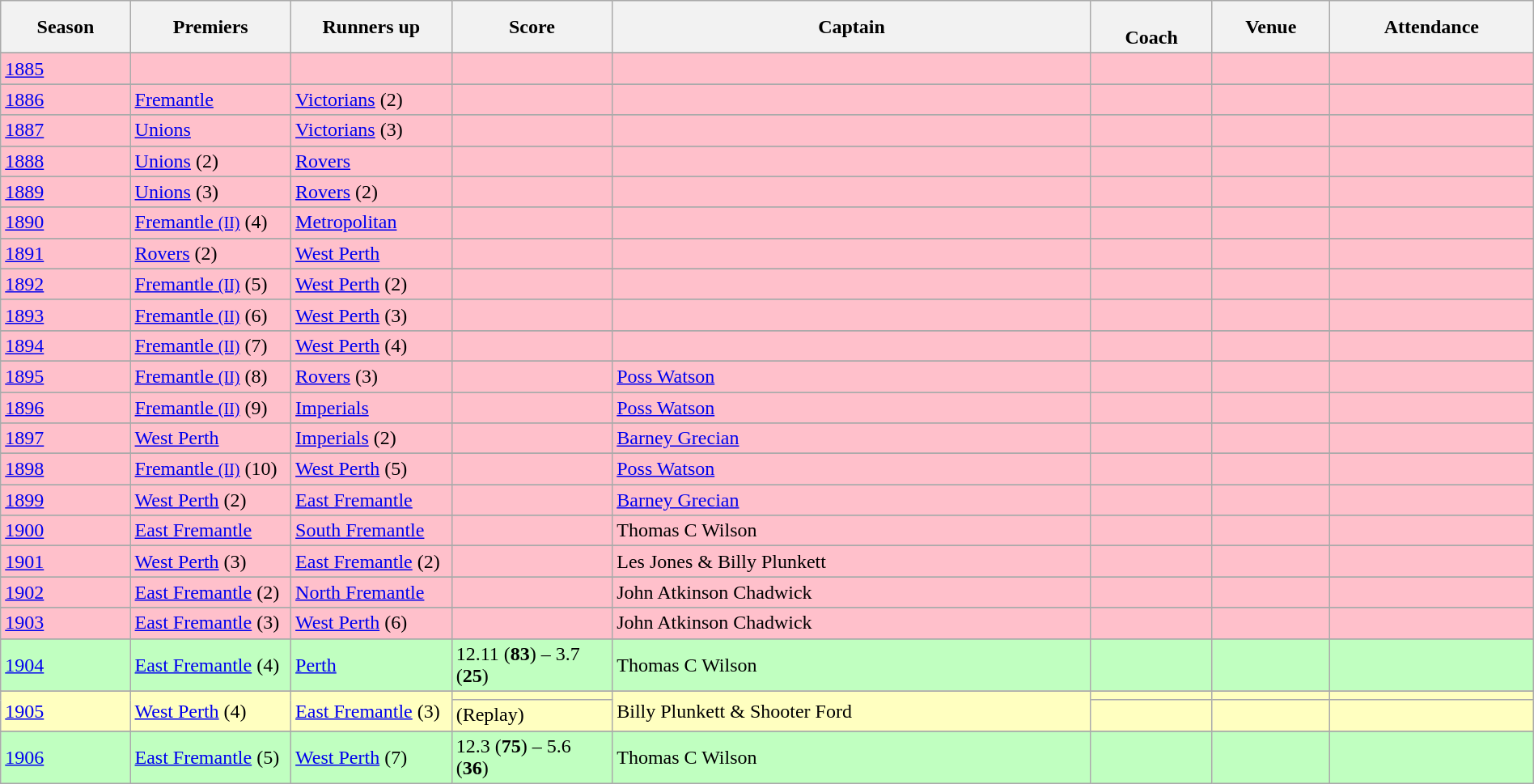<table class="wikitable sortable" style="text-align:left; style=height:14em; width:100%">
<tr>
<th>Season</th>
<th scope="col" style="width: 125px;">Premiers</th>
<th scope="col" style="width: 125px;">Runners up</th>
<th scope="col" style="width: 125px;">Score</th>
<th>Captain</th>
<th><br>Coach</th>
<th>Venue</th>
<th>Attendance</th>
</tr>
<tr>
</tr>
<tr style="background:#FFC0CB;">
<td><a href='#'>1885</a></td>
<td></td>
<td></td>
<td></td>
<td></td>
<td></td>
<td></td>
<td></td>
</tr>
<tr>
</tr>
<tr style="background:#FFC0CB;">
<td><a href='#'>1886</a></td>
<td><a href='#'>Fremantle</a></td>
<td><a href='#'>Victorians</a> (2)</td>
<td></td>
<td></td>
<td></td>
<td></td>
<td></td>
</tr>
<tr>
</tr>
<tr style="background:#FFC0CB;">
<td><a href='#'>1887</a></td>
<td><a href='#'>Unions</a></td>
<td><a href='#'>Victorians</a> (3)</td>
<td></td>
<td></td>
<td></td>
<td></td>
<td></td>
</tr>
<tr>
</tr>
<tr style="background:#FFC0CB;">
<td><a href='#'>1888</a></td>
<td><a href='#'>Unions</a> (2)</td>
<td><a href='#'>Rovers</a></td>
<td></td>
<td></td>
<td></td>
<td></td>
<td></td>
</tr>
<tr>
</tr>
<tr style="background:#FFC0CB;">
<td><a href='#'>1889</a></td>
<td><a href='#'>Unions</a> (3)</td>
<td><a href='#'>Rovers</a> (2)</td>
<td></td>
<td></td>
<td></td>
<td></td>
<td></td>
</tr>
<tr>
</tr>
<tr style="background:#FFC0CB;">
<td><a href='#'>1890</a></td>
<td><a href='#'>Fremantle <small>(II)</small></a> (4)</td>
<td><a href='#'>Metropolitan</a></td>
<td></td>
<td></td>
<td></td>
<td></td>
<td></td>
</tr>
<tr>
</tr>
<tr style="background:#FFC0CB;">
<td><a href='#'>1891</a></td>
<td><a href='#'>Rovers</a> (2)</td>
<td><a href='#'>West Perth</a></td>
<td></td>
<td></td>
<td></td>
<td></td>
<td></td>
</tr>
<tr>
</tr>
<tr style="background:#FFC0CB;">
<td><a href='#'>1892</a></td>
<td><a href='#'>Fremantle <small>(II)</small></a> (5)</td>
<td><a href='#'>West Perth</a> (2)</td>
<td></td>
<td></td>
<td></td>
<td></td>
<td></td>
</tr>
<tr>
</tr>
<tr style="background:#FFC0CB;">
<td><a href='#'>1893</a></td>
<td><a href='#'>Fremantle <small>(II)</small></a> (6)</td>
<td><a href='#'>West Perth</a> (3)</td>
<td></td>
<td></td>
<td></td>
<td></td>
<td></td>
</tr>
<tr>
</tr>
<tr style="background:#FFC0CB;">
<td><a href='#'>1894</a></td>
<td><a href='#'>Fremantle <small>(II)</small></a> (7)</td>
<td><a href='#'>West Perth</a> (4)</td>
<td></td>
<td></td>
<td></td>
<td></td>
<td></td>
</tr>
<tr>
</tr>
<tr style="background:#FFC0CB;">
<td><a href='#'>1895</a></td>
<td><a href='#'>Fremantle <small>(II)</small></a> (8)</td>
<td><a href='#'>Rovers</a> (3)</td>
<td></td>
<td><a href='#'>Poss Watson</a></td>
<td></td>
<td></td>
<td></td>
</tr>
<tr>
</tr>
<tr style="background:#FFC0CB;">
<td><a href='#'>1896</a></td>
<td><a href='#'>Fremantle <small>(II)</small></a> (9)</td>
<td><a href='#'>Imperials</a></td>
<td></td>
<td><a href='#'>Poss Watson</a></td>
<td></td>
<td></td>
<td></td>
</tr>
<tr>
</tr>
<tr style="background:#FFC0CB;">
<td><a href='#'>1897</a></td>
<td><a href='#'>West Perth</a></td>
<td><a href='#'>Imperials</a> (2)</td>
<td></td>
<td><a href='#'>Barney Grecian</a></td>
<td></td>
<td></td>
<td></td>
</tr>
<tr>
</tr>
<tr style="background:#FFC0CB;">
<td><a href='#'>1898</a></td>
<td><a href='#'>Fremantle <small>(II)</small></a> (10)</td>
<td><a href='#'>West Perth</a> (5)</td>
<td></td>
<td><a href='#'>Poss Watson</a></td>
<td></td>
<td></td>
<td></td>
</tr>
<tr>
</tr>
<tr style="background:#FFC0CB;">
<td><a href='#'>1899</a></td>
<td><a href='#'>West Perth</a> (2)</td>
<td><a href='#'>East Fremantle</a></td>
<td></td>
<td><a href='#'>Barney Grecian</a></td>
<td></td>
<td></td>
<td></td>
</tr>
<tr>
</tr>
<tr style="background:#FFC0CB;">
<td><a href='#'>1900</a></td>
<td><a href='#'>East Fremantle</a></td>
<td><a href='#'>South Fremantle</a></td>
<td></td>
<td>Thomas C Wilson</td>
<td></td>
<td></td>
<td></td>
</tr>
<tr>
</tr>
<tr style="background:#FFC0CB;">
<td><a href='#'>1901</a></td>
<td><a href='#'>West Perth</a> (3)</td>
<td><a href='#'>East Fremantle</a> (2)</td>
<td></td>
<td>Les Jones & Billy Plunkett</td>
<td></td>
<td></td>
<td></td>
</tr>
<tr>
</tr>
<tr style="background:#FFC0CB;">
<td><a href='#'>1902</a></td>
<td><a href='#'>East Fremantle</a> (2)</td>
<td><a href='#'>North Fremantle</a></td>
<td></td>
<td>John Atkinson Chadwick</td>
<td></td>
<td></td>
<td></td>
</tr>
<tr>
</tr>
<tr style="background:#FFC0CB;">
<td><a href='#'>1903</a></td>
<td><a href='#'>East Fremantle</a> (3)</td>
<td><a href='#'>West Perth</a> (6)</td>
<td></td>
<td>John Atkinson Chadwick</td>
<td></td>
<td></td>
<td></td>
</tr>
<tr>
</tr>
<tr style="background:#C0FFC0;">
<td><a href='#'>1904</a></td>
<td><a href='#'>East Fremantle</a> (4)</td>
<td><a href='#'>Perth</a></td>
<td>12.11 (<strong>83</strong>) – 3.7 (<strong>25</strong>)</td>
<td>Thomas C Wilson</td>
<td></td>
<td></td>
<td></td>
</tr>
<tr>
</tr>
<tr style="background:#FFFFC0;">
<td rowspan=2><a href='#'>1905</a></td>
<td rowspan=2><a href='#'>West Perth</a> (4)</td>
<td rowspan=2><a href='#'>East Fremantle</a> (3)</td>
<td></td>
<td rowspan=2>Billy Plunkett & Shooter Ford</td>
<td></td>
<td></td>
<td></td>
</tr>
<tr style=background:#FFFFC0;">
<td> (Replay)</td>
<td></td>
<td></td>
<td></td>
</tr>
<tr>
</tr>
<tr style="background:#C0FFC0;">
<td><a href='#'>1906</a></td>
<td><a href='#'>East Fremantle</a> (5)</td>
<td><a href='#'>West Perth</a> (7)</td>
<td>12.3 (<strong>75</strong>) – 5.6 (<strong>36</strong>)</td>
<td>Thomas C Wilson</td>
<td></td>
<td></td>
<td></td>
</tr>
</table>
